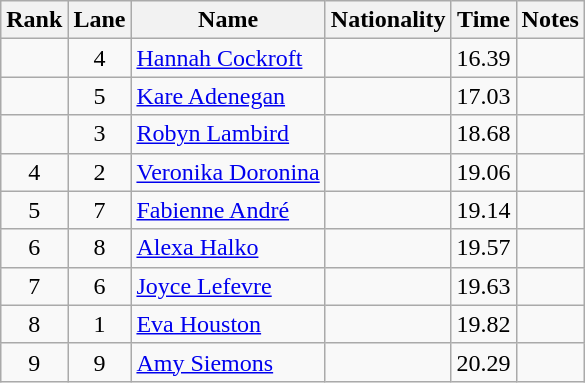<table class="wikitable sortable" style="text-align:center">
<tr>
<th>Rank</th>
<th>Lane</th>
<th>Name</th>
<th>Nationality</th>
<th>Time</th>
<th>Notes</th>
</tr>
<tr>
<td></td>
<td>4</td>
<td align="left"><a href='#'>Hannah Cockroft</a></td>
<td align="left"></td>
<td>16.39</td>
<td></td>
</tr>
<tr>
<td></td>
<td>5</td>
<td align="left"><a href='#'>Kare Adenegan</a></td>
<td align="left"></td>
<td>17.03</td>
<td></td>
</tr>
<tr>
<td></td>
<td>3</td>
<td align="left"><a href='#'>Robyn Lambird</a></td>
<td align="left"></td>
<td>18.68</td>
<td></td>
</tr>
<tr>
<td>4</td>
<td>2</td>
<td align="left"><a href='#'>Veronika Doronina</a></td>
<td align="left"></td>
<td>19.06</td>
<td></td>
</tr>
<tr>
<td>5</td>
<td>7</td>
<td align="left"><a href='#'>Fabienne André</a></td>
<td align="left"></td>
<td>19.14</td>
<td></td>
</tr>
<tr>
<td>6</td>
<td>8</td>
<td align="left"><a href='#'>Alexa Halko</a></td>
<td align="left"></td>
<td>19.57</td>
<td></td>
</tr>
<tr>
<td>7</td>
<td>6</td>
<td align="left"><a href='#'>Joyce Lefevre</a></td>
<td align="left"></td>
<td>19.63</td>
<td></td>
</tr>
<tr>
<td>8</td>
<td>1</td>
<td align="left"><a href='#'>Eva Houston</a></td>
<td align="left"></td>
<td>19.82</td>
<td></td>
</tr>
<tr>
<td>9</td>
<td>9</td>
<td align="left"><a href='#'>Amy Siemons</a></td>
<td align="left"></td>
<td>20.29</td>
<td></td>
</tr>
</table>
